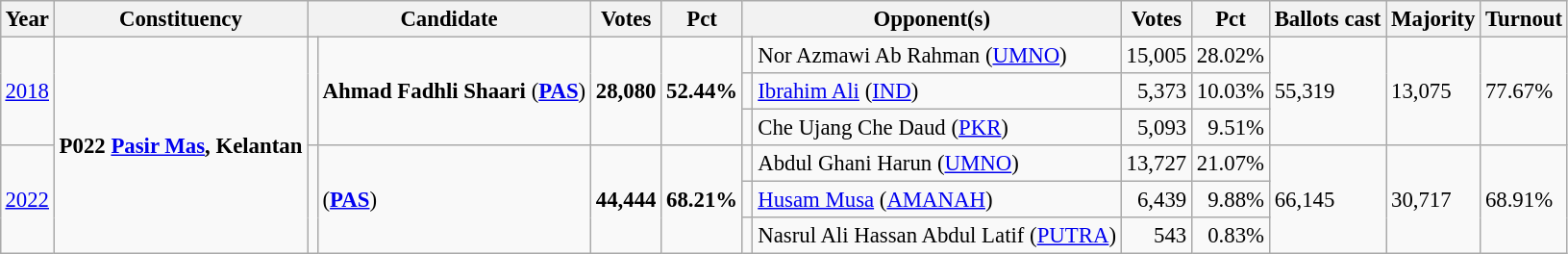<table class="wikitable" style="margin:0.5em ; font-size:95%">
<tr>
<th>Year</th>
<th>Constituency</th>
<th colspan=2>Candidate</th>
<th>Votes</th>
<th>Pct</th>
<th colspan=2>Opponent(s)</th>
<th>Votes</th>
<th>Pct</th>
<th>Ballots cast</th>
<th>Majority</th>
<th>Turnout</th>
</tr>
<tr>
<td rowspan=3><a href='#'>2018</a></td>
<td rowspan=10><strong>P022 <a href='#'>Pasir Mas</a>, Kelantan</strong></td>
<td rowspan=3 ></td>
<td rowspan=3><strong>Ahmad Fadhli Shaari</strong> (<a href='#'><strong>PAS</strong></a>)</td>
<td rowspan=3 align="right"><strong>28,080</strong></td>
<td rowspan=3><strong>52.44%</strong></td>
<td></td>
<td>Nor Azmawi Ab Rahman (<a href='#'>UMNO</a>)</td>
<td align="right">15,005</td>
<td>28.02%</td>
<td rowspan=3>55,319</td>
<td rowspan=3>13,075</td>
<td rowspan=3>77.67%</td>
</tr>
<tr>
<td></td>
<td><a href='#'>Ibrahim Ali</a> (<a href='#'>IND</a>)</td>
<td align="right">5,373</td>
<td>10.03%</td>
</tr>
<tr>
<td></td>
<td>Che Ujang Che Daud (<a href='#'>PKR</a>)</td>
<td align="right">5,093</td>
<td align="right">9.51%</td>
</tr>
<tr>
<td rowspan=3><a href='#'>2022</a></td>
<td rowspan=3 ></td>
<td rowspan=3> (<a href='#'><strong>PAS</strong></a>)</td>
<td rowspan=3 align="right"><strong>44,444</strong></td>
<td rowspan=3><strong>68.21%</strong></td>
<td></td>
<td>Abdul Ghani Harun (<a href='#'>UMNO</a>)</td>
<td align="right">13,727</td>
<td>21.07%</td>
<td rowspan=3>66,145</td>
<td rowspan=3>30,717</td>
<td rowspan=3>68.91%</td>
</tr>
<tr>
<td></td>
<td><a href='#'>Husam Musa</a> (<a href='#'>AMANAH</a>)</td>
<td align="right">6,439</td>
<td align="right">9.88%</td>
</tr>
<tr>
<td></td>
<td>Nasrul Ali Hassan Abdul Latif (<a href='#'>PUTRA</a>)</td>
<td align="right">543</td>
<td align="right">0.83%</td>
</tr>
</table>
